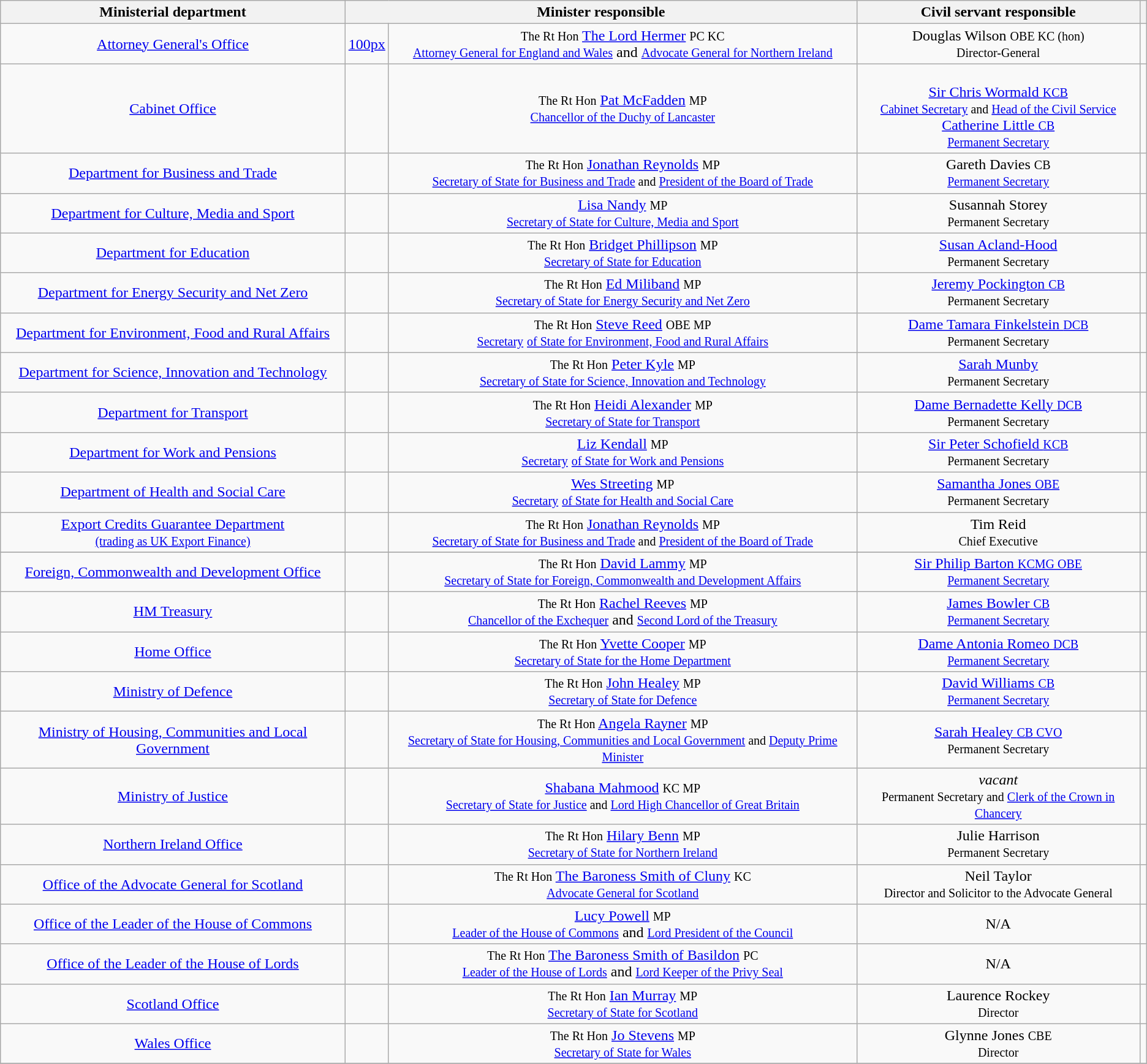<table class="sortable wikitable" style="text-align:Center">
<tr>
<th>Ministerial department</th>
<th colspan="2">Minister responsible</th>
<th>Civil servant responsible</th>
<th></th>
</tr>
<tr>
<td><a href='#'>Attorney General's Office</a></td>
<td><a href='#'>100px</a></td>
<td><small>The Rt Hon</small> <a href='#'>The Lord Hermer</a> <small>PC KC</small><br><a href='#'><small>Attorney General for England and Wales</small></a> and <a href='#'><small>Advocate General for Northern Ireland</small></a></td>
<td>Douglas Wilson <small>OBE KC (hon)</small><br><small>Director-General</small></td>
<td></td>
</tr>
<tr>
<td><a href='#'>Cabinet Office</a></td>
<td></td>
<td><small>The Rt Hon</small> <a href='#'>Pat McFadden</a> <small>MP</small><br><a href='#'><small>Chancellor of the Duchy of Lancaster</small></a></td>
<td><br><a href='#'>Sir Chris Wormald <small>KCB</small></a><br><small><a href='#'>Cabinet Secretary</a> and <a href='#'>Head of the Civil Service</a></small><br><a href='#'>Catherine Little <small>CB</small></a><br><a href='#'><small>Permanent Secretary</small></a></td>
<td></td>
</tr>
<tr>
<td><a href='#'>Department for Business and Trade</a></td>
<td></td>
<td><small>The Rt Hon</small> <a href='#'>Jonathan Reynolds</a> <small>MP</small><br><small><a href='#'>Secre</a></small><small></small><small><a href='#'>tary of State for Business and Trade</a> and <a href='#'>President of the Board of Trade</a></small></td>
<td>Gareth Davies <small>CB</small><br><small><a href='#'>Permanent Secretary</a></small></td>
<td></td>
</tr>
<tr>
<td><a href='#'>Department for Culture, Media and Sport</a></td>
<td></td>
<td> <a href='#'>Lisa Nandy</a> <small>MP</small><br><a href='#'><small>Secretary of State for Culture, Media and Sport</small></a></td>
<td>Susannah Storey<br><small>Permanent Secretary</small></td>
<td></td>
</tr>
<tr>
<td><a href='#'>Department for Education</a></td>
<td></td>
<td><small>The Rt Hon</small> <a href='#'>Bridget Phillipson</a> <small>MP</small><br><a href='#'><small>Secret</small></a><small></small><a href='#'><small>ary of State for Education</small></a></td>
<td><a href='#'>Susan Acland-Hood</a><br><small>Permanent Secretary</small></td>
<td></td>
</tr>
<tr>
<td><a href='#'>Department for Energy Security and Net Zero</a></td>
<td></td>
<td><small>The Rt Hon</small> <a href='#'>Ed Miliband</a> <small>MP</small><br><a href='#'><small>Se</small></a><small></small><a href='#'><small>cretary of State for Energy Security and Net Zero</small></a></td>
<td><a href='#'>Jeremy Pockington <small>CB</small></a><br><small>Permanent Secretary</small></td>
</tr>
<tr>
<td><a href='#'>Department for Environment, Food and Rural Affairs</a></td>
<td></td>
<td><small>The Rt Hon</small> <a href='#'>Steve Reed</a> <small>OBE MP</small><br><a href='#'><small>Secretary</small></a><small></small> <a href='#'><small>of State for Environment, Food and Rural Affairs</small></a></td>
<td><a href='#'>Dame Tamara Finkelstein <small>DCB</small></a><br><small>Permanent Secretary</small></td>
<td></td>
</tr>
<tr>
<td><a href='#'>Department for Science, Innovation and Technology</a></td>
<td></td>
<td><small>The Rt Hon</small> <a href='#'>Peter Kyle</a> <small>MP</small><br><small><a href='#'>Secretary of St</a></small><small></small><small><a href='#'>ate for Science, Innovation and Technology</a></small></td>
<td><a href='#'>Sarah Munby</a><br><small>Permanent Secretary</small></td>
</tr>
<tr>
<td><a href='#'>Department for Transport</a></td>
<td></td>
<td><small>The Rt Hon</small> <a href='#'>Heidi Alexander</a> <small>MP</small><br><a href='#'><small>Secretar</small></a><small></small><a href='#'><small>y of State for Transport</small></a></td>
<td><a href='#'>Dame Bernadette Kelly <small>DCB</small></a><br><small>Permanent Secretary</small></td>
<td></td>
</tr>
<tr>
<td><a href='#'>Department for Work and Pensions</a></td>
<td></td>
<td> <a href='#'>Liz Kendall</a> <small>MP</small><br><a href='#'><small>Secretary</small></a><small></small> <a href='#'><small>of State for Work and Pensions</small></a></td>
<td><a href='#'>Sir Peter Schofield <small>KCB</small></a><br><small>Permanent Secretary</small></td>
<td></td>
</tr>
<tr>
<td><a href='#'>Department of Health and Social Care</a></td>
<td></td>
<td> <a href='#'>Wes Streeting</a> <small>MP</small><br><small><a href='#'>Secretary</a></small> <small></small><small><a href='#'>of State for Health and Social Care</a></small></td>
<td><a href='#'>Samantha Jones <small>OBE</small></a><br><small>Permanent Secretary</small></td>
<td></td>
</tr>
<tr>
<td><a href='#'>Export Credits Guarantee Department<br><small>(trading as UK Export Finance)</small></a></td>
<td></td>
<td><small>The Rt Hon</small> <a href='#'>Jonathan Reynolds</a> <small>MP</small><br><small><a href='#'>Secre</a></small><small></small><small><a href='#'>tary of State for Business and Trade</a> and <a href='#'>President of the Board of Trade</a></small></td>
<td>Tim Reid<br><small>Chief Executive</small></td>
<td></td>
</tr>
<tr>
</tr>
<tr>
<td><a href='#'>Foreign, Commonwealth and Development Office</a></td>
<td></td>
<td><small>The Rt Hon</small> <a href='#'>David Lammy</a> <small>MP</small><br><small><a href='#'>Secretary of State for Foreign, Commonwealth and Development Affairs</a></small></td>
<td><a href='#'>Sir Philip Barton <small>KCMG OBE</small></a><br><a href='#'><small>Permanent Secretary</small></a></td>
<td></td>
</tr>
<tr>
<td><a href='#'>HM Treasury</a></td>
<td></td>
<td><small>The Rt Hon</small> <a href='#'>Rachel Reeves</a> <small>MP</small><br><a href='#'><small>Chancellor of the Exchequer</small></a> and <a href='#'><small>Second Lord of the Treasury</small></a></td>
<td><a href='#'>James Bowler <small>CB</small></a><br><a href='#'><small>Permanent Secretary</small></a></td>
<td></td>
</tr>
<tr>
<td><a href='#'>Home Office</a></td>
<td></td>
<td><small>The Rt Hon</small> <a href='#'>Yvette Cooper</a> <small>MP</small><br><small><a href='#'>Secretary of State for the Home Department</a></small></td>
<td><a href='#'>Dame Antonia Romeo <small>DCB</small></a><br><a href='#'><small>Permanent Secretary</small></a></td>
<td></td>
</tr>
<tr>
<td><a href='#'>Ministry of Defence</a></td>
<td></td>
<td><small>The Rt Hon</small> <a href='#'>John Healey</a> <small>MP</small> <br><a href='#'><small>Secretary of State for Defence</small></a></td>
<td><a href='#'>David Williams <small>CB</small></a><br><a href='#'><small>Permanent Secretary</small></a></td>
<td></td>
</tr>
<tr>
<td><a href='#'>Ministry of Housing, Communities and Local Government</a></td>
<td></td>
<td><small>The Rt Hon</small> <a href='#'>Angela Rayner</a> <small>MP</small><br><small><a href='#'>Secretary of State for Housing, Communities and Local Government</a> and <a href='#'>Deputy Prime Minister</a></small></td>
<td><a href='#'>Sarah Healey <small>CB CVO</small></a><br><small>Permanent Secretary</small></td>
<td></td>
</tr>
<tr>
<td><a href='#'>Ministry of Justice</a></td>
<td></td>
<td> <a href='#'>Shabana Mahmood</a> <small>KC MP</small><br><small><a href='#'>Secretary of State for Justice</a> and <a href='#'>Lord High Chancellor of Great Britain</a></small></td>
<td><em>vacant</em><br><small>Permanent Secretary and <a href='#'>Clerk of the Crown in Chancery</a></small></td>
<td></td>
</tr>
<tr>
<td><a href='#'>Northern Ireland Office</a></td>
<td></td>
<td><small>The Rt Hon</small> <a href='#'>Hilary Benn</a> <small>MP</small><br><a href='#'><small>Secret</small></a><small></small><a href='#'><small>ary of State for Northern Ireland</small></a></td>
<td>Julie Harrison<br><small>Permanent Secretary</small></td>
<td></td>
</tr>
<tr>
<td><a href='#'>Office of the Advocate General for Scotland</a></td>
<td></td>
<td><small>The Rt Hon</small> <a href='#'>The Baroness Smith of Cluny</a> <small>KC</small><br><a href='#'><small>Advocate General for Scotland</small></a></td>
<td>Neil Taylor<br><small>Director and Solicitor to the Advocate General</small></td>
<td></td>
</tr>
<tr>
<td><a href='#'>Office of the Leader of the House of Commons</a><small></small></td>
<td></td>
<td> <a href='#'>Lucy Powell</a> <small>MP</small><br><a href='#'><small>Leader o</small></a><small></small><a href='#'><small>f the House of Commons</small></a> and <a href='#'><small>Lord President of the Council</small></a></td>
<td>N/A</td>
<td></td>
</tr>
<tr>
<td><a href='#'>Office of the Leader of the House of Lords</a><small></small></td>
<td></td>
<td><small>The Rt Hon</small> <a href='#'>The Baroness Smith of Basildon</a> <small>PC</small><br><a href='#'><small>Leader of the House of Lords</small></a> and <a href='#'><small>Lord Keeper of the Privy Seal</small></a></td>
<td>N/A</td>
<td></td>
</tr>
<tr>
<td><a href='#'>Scotland Office</a></td>
<td></td>
<td><small>The Rt Hon</small> <a href='#'>Ian Murray</a> <small>MP</small><br><a href='#'><small>Secretary of State for Scotland</small></a></td>
<td>Laurence Rockey<br><small>Director</small></td>
<td><br></td>
</tr>
<tr>
<td><a href='#'>Wales Office</a></td>
<td></td>
<td><small>The Rt Hon</small> <a href='#'>Jo Stevens</a> <small>MP</small><br><a href='#'><small>Secretary of State for Wales</small></a></td>
<td>Glynne Jones <small>CBE</small><br><small>Director</small></td>
<td></td>
</tr>
<tr>
</tr>
</table>
